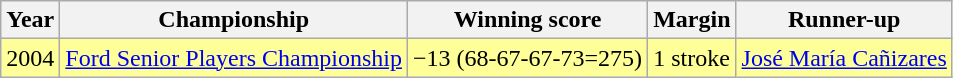<table class="wikitable">
<tr>
<th>Year</th>
<th>Championship</th>
<th>Winning score</th>
<th>Margin</th>
<th>Runner-up</th>
</tr>
<tr style="background:#FFFF99;">
<td>2004</td>
<td><a href='#'>Ford Senior Players Championship</a></td>
<td>−13 (68-67-67-73=275)</td>
<td>1 stroke</td>
<td> <a href='#'>José María Cañizares</a></td>
</tr>
</table>
